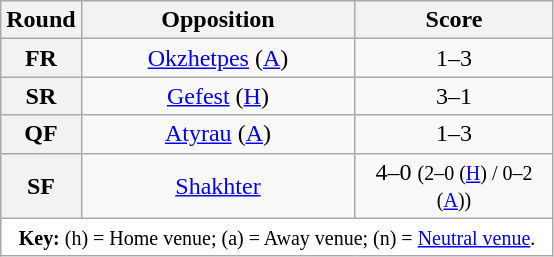<table class="wikitable plainrowheaders" style="text-align:center;margin:0">
<tr>
<th scope="col" style="width:35px">Round</th>
<th scope="col" style="width:175px">Opposition</th>
<th scope="col" style="width:125px">Score</th>
</tr>
<tr>
<th scope=row style="text-align:center">FR</th>
<td><a href='#'>Okzhetpes</a> (<a href='#'>A</a>)</td>
<td>1–3</td>
</tr>
<tr>
<th scope=row style="text-align:center">SR</th>
<td><a href='#'>Gefest</a> (<a href='#'>H</a>)</td>
<td>3–1</td>
</tr>
<tr>
<th scope=row style="text-align:center">QF</th>
<td><a href='#'>Atyrau</a> (<a href='#'>A</a>)</td>
<td>1–3</td>
</tr>
<tr>
<th scope=row style="text-align:center">SF</th>
<td><a href='#'>Shakhter</a></td>
<td>4–0 <small>(2–0 (<a href='#'>H</a>) / 0–2 (<a href='#'>A</a>))</small></td>
</tr>
<tr>
<td colspan="3" style="background-color:white"><small><strong>Key:</strong> (h) = Home venue; (a) = Away venue; (n) = <a href='#'>Neutral venue</a>.</small></td>
</tr>
</table>
